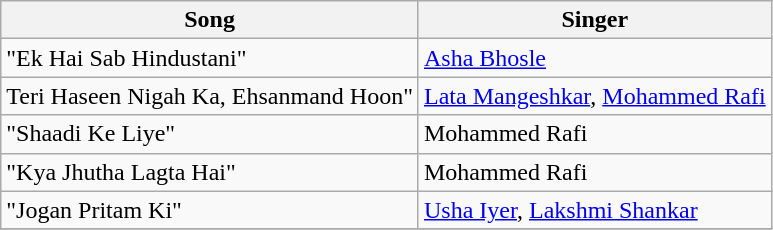<table class="wikitable">
<tr>
<th>Song</th>
<th>Singer</th>
</tr>
<tr>
<td>"Ek Hai Sab Hindustani"</td>
<td><a href='#'>Asha Bhosle</a></td>
</tr>
<tr>
<td>Teri Haseen Nigah Ka, Ehsanmand Hoon"</td>
<td><a href='#'>Lata Mangeshkar</a>, <a href='#'>Mohammed Rafi</a></td>
</tr>
<tr>
<td>"Shaadi Ke Liye"</td>
<td>Mohammed Rafi</td>
</tr>
<tr>
<td>"Kya Jhutha Lagta Hai"</td>
<td>Mohammed Rafi</td>
</tr>
<tr>
<td>"Jogan Pritam Ki"</td>
<td><a href='#'>Usha Iyer</a>, <a href='#'>Lakshmi Shankar</a></td>
</tr>
<tr>
</tr>
</table>
